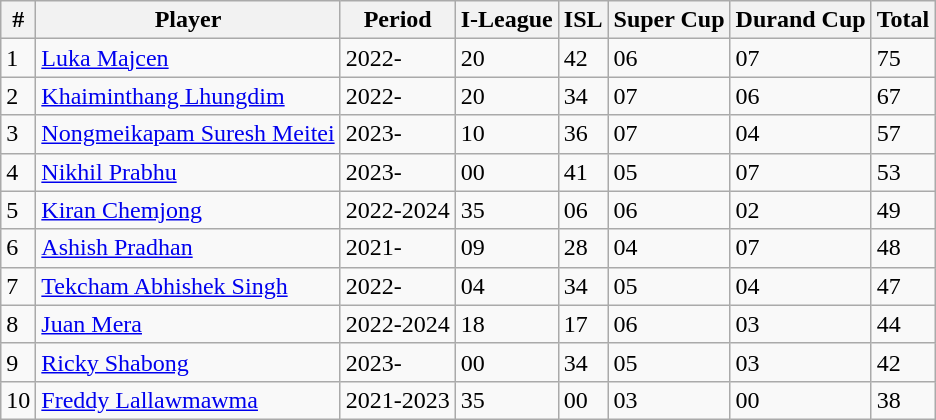<table class="wikitable">
<tr>
<th>#</th>
<th>Player</th>
<th>Period</th>
<th>I-League</th>
<th>ISL</th>
<th>Super Cup</th>
<th>Durand Cup</th>
<th>Total</th>
</tr>
<tr>
<td>1</td>
<td> <a href='#'>Luka Majcen</a></td>
<td>2022-</td>
<td>20</td>
<td>42</td>
<td>06</td>
<td>07</td>
<td>75</td>
</tr>
<tr>
<td>2</td>
<td><a href='#'>Khaiminthang Lhungdim</a></td>
<td>2022-</td>
<td>20</td>
<td>34</td>
<td>07</td>
<td>06</td>
<td>67</td>
</tr>
<tr>
<td>3</td>
<td><a href='#'>Nongmeikapam Suresh Meitei</a></td>
<td>2023-</td>
<td>10</td>
<td>36</td>
<td>07</td>
<td>04</td>
<td>57</td>
</tr>
<tr>
<td>4</td>
<td><a href='#'>Nikhil Prabhu</a></td>
<td>2023-</td>
<td>00</td>
<td>41</td>
<td>05</td>
<td>07</td>
<td>53</td>
</tr>
<tr>
<td>5</td>
<td> <a href='#'>Kiran Chemjong</a></td>
<td>2022-2024</td>
<td>35</td>
<td>06</td>
<td>06</td>
<td>02</td>
<td>49</td>
</tr>
<tr>
<td>6</td>
<td><a href='#'>Ashish Pradhan</a></td>
<td>2021-</td>
<td>09</td>
<td>28</td>
<td>04</td>
<td>07</td>
<td>48</td>
</tr>
<tr>
<td>7</td>
<td><a href='#'>Tekcham Abhishek Singh</a></td>
<td>2022-</td>
<td>04</td>
<td>34</td>
<td>05</td>
<td>04</td>
<td>47</td>
</tr>
<tr>
<td>8</td>
<td> <a href='#'>Juan Mera</a></td>
<td>2022-2024</td>
<td>18</td>
<td>17</td>
<td>06</td>
<td>03</td>
<td>44</td>
</tr>
<tr>
<td>9</td>
<td><a href='#'>Ricky Shabong</a></td>
<td>2023-</td>
<td>00</td>
<td>34</td>
<td>05</td>
<td>03</td>
<td>42</td>
</tr>
<tr>
<td>10</td>
<td><a href='#'>Freddy Lallawmawma</a></td>
<td>2021-2023</td>
<td>35</td>
<td>00</td>
<td>03</td>
<td>00</td>
<td>38</td>
</tr>
</table>
